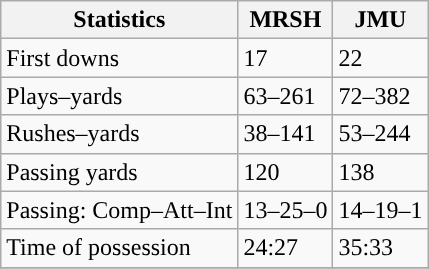<table class="wikitable" style="float: left;">
<tr>
<th>Statistics</th>
<th>MRSH</th>
<th>JMU</th>
</tr>
<tr>
<td>First downs</td>
<td>17</td>
<td>22</td>
</tr>
<tr>
<td>Plays–yards</td>
<td>63–261</td>
<td>72–382</td>
</tr>
<tr>
<td>Rushes–yards</td>
<td>38–141</td>
<td>53–244</td>
</tr>
<tr>
<td>Passing yards</td>
<td>120</td>
<td>138</td>
</tr>
<tr>
<td>Passing: Comp–Att–Int</td>
<td>13–25–0</td>
<td>14–19–1</td>
</tr>
<tr>
<td>Time of possession</td>
<td>24:27</td>
<td>35:33</td>
</tr>
<tr>
</tr>
</table>
